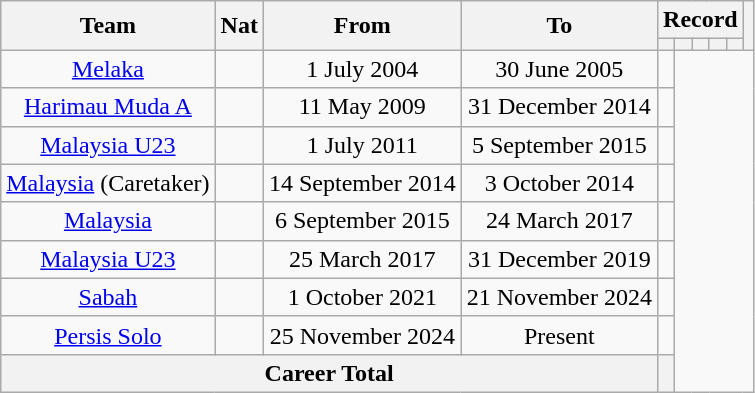<table class="wikitable" style="text-align:center">
<tr>
<th rowspan="2">Team</th>
<th rowspan="2">Nat</th>
<th rowspan="2">From</th>
<th rowspan="2">To</th>
<th colspan="5">Record</th>
<th rowspan="2"></th>
</tr>
<tr>
<th></th>
<th></th>
<th></th>
<th></th>
<th></th>
</tr>
<tr>
<td><a href='#'>Melaka</a></td>
<td></td>
<td>1 July 2004</td>
<td>30 June 2005<br></td>
<td></td>
</tr>
<tr>
<td><a href='#'>Harimau Muda A</a></td>
<td></td>
<td>11 May 2009</td>
<td>31 December 2014<br></td>
<td></td>
</tr>
<tr>
<td><a href='#'>Malaysia U23</a></td>
<td></td>
<td>1 July 2011</td>
<td>5 September 2015<br></td>
<td></td>
</tr>
<tr>
<td><a href='#'>Malaysia</a> (Caretaker)</td>
<td></td>
<td>14 September 2014</td>
<td>3 October 2014<br></td>
<td></td>
</tr>
<tr>
<td><a href='#'>Malaysia</a></td>
<td></td>
<td>6 September 2015</td>
<td>24 March 2017<br></td>
<td></td>
</tr>
<tr>
<td><a href='#'>Malaysia U23</a></td>
<td></td>
<td>25 March 2017</td>
<td>31 December 2019<br></td>
<td></td>
</tr>
<tr>
<td><a href='#'>Sabah</a></td>
<td></td>
<td>1 October 2021</td>
<td>21 November 2024<br></td>
<td></td>
</tr>
<tr>
<td><a href='#'>Persis Solo</a></td>
<td></td>
<td>25 November 2024</td>
<td>Present<br></td>
<td></td>
</tr>
<tr>
<th colspan="4">Career Total<br></th>
<th></th>
</tr>
</table>
